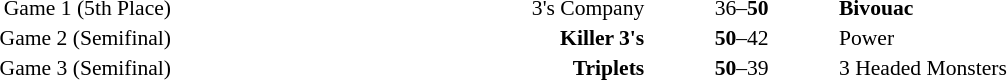<table style="width:100%;" cellspacing="1">
<tr>
<th width=15%></th>
<th width=25%></th>
<th width=10%></th>
<th width=25%></th>
</tr>
<tr style=font-size:90%>
<td align=right>Game 1 (5th Place)</td>
<td align=right>3's Company</td>
<td align=center>36–<strong>50</strong></td>
<td><strong>Bivouac</strong></td>
<td></td>
</tr>
<tr style=font-size:90%>
<td align=right>Game 2 (Semifinal)</td>
<td align=right><strong>Killer 3's</strong></td>
<td align=center><strong>50</strong>–42</td>
<td>Power</td>
<td></td>
</tr>
<tr style=font-size:90%>
<td align=right>Game 3 (Semifinal)</td>
<td align=right><strong>Triplets</strong></td>
<td align=center><strong>50</strong>–39</td>
<td>3 Headed Monsters</td>
<td></td>
</tr>
</table>
